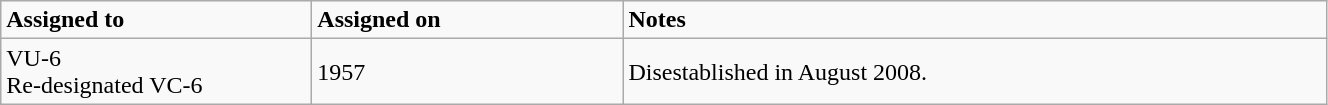<table class="wikitable" style="width: 70%;">
<tr>
<td style="width: 200px;"><strong>Assigned to</strong></td>
<td style="width: 200px;"><strong>Assigned on</strong></td>
<td><strong>Notes</strong></td>
</tr>
<tr>
<td>VU-6<br>Re-designated VC-6</td>
<td>1957</td>
<td>Disestablished in August 2008.</td>
</tr>
</table>
